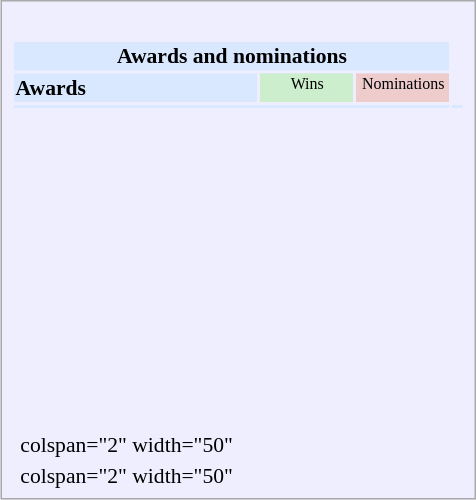<table class="infobox" style="width:22em; text-align:left; font-size:90%; vertical-align:middle; background:#eef;">
<tr style="background:white;">
</tr>
<tr>
<td colspan="3"><br><table class="collapsible collapsed" style="width:100%;">
<tr>
<th colspan="3" style="background:#d9e8ff; text-align:center;">Awards and nominations</th>
</tr>
<tr style="background:#d9e8ff; text-align:left;">
<th style="vertical-align: center;">Awards</th>
<td style="background:#cec; font-size:8pt; width:60px;" align="center">Wins</td>
<td style="background:#ecc; font-size:8pt; width:60px;" align="center">Nominations</td>
</tr>
<tr style="background:#d9e8ff;">
<td colspan="3" style="text-align:center;"></td>
<td></td>
</tr>
<tr style="text-align:left;"|>
<td><br></td>
<td></td>
<td></td>
</tr>
<tr>
<td style="text-align:left;"><br></td>
<td></td>
<td></td>
</tr>
<tr>
<td style="text-align:left;"><br></td>
<td></td>
<td></td>
</tr>
<tr>
<td style="text-align:left;"><br></td>
<td></td>
<td></td>
</tr>
<tr>
<td style="text-align:left;"><br></td>
<td></td>
<td></td>
</tr>
<tr>
<td style="text-align:left;"><br></td>
<td></td>
<td></td>
</tr>
<tr>
<td style="text-align:left;"><br></td>
<td></td>
<td></td>
</tr>
<tr>
<td style="text-align:left;"><br></td>
<td></td>
<td></td>
</tr>
<tr>
<td style="text-align:left;"><br></td>
<td></td>
<td></td>
</tr>
<tr>
<td style="text-align:left;"><br></td>
<td></td>
<td></td>
</tr>
</table>
</td>
</tr>
<tr>
<td></td>
<td>colspan="2" width="50" </td>
</tr>
<tr>
<td></td>
<td>colspan="2" width="50" </td>
</tr>
</table>
